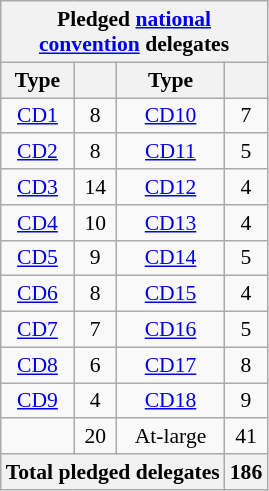<table class="wikitable sortable" style="font-size:90%;text-align:center;float:none;padding:5px;">
<tr>
<th colspan="4">Pledged <a href='#'>national<br>convention</a> delegates</th>
</tr>
<tr>
<th>Type</th>
<th></th>
<th>Type</th>
<th></th>
</tr>
<tr>
<td><a href='#'>CD1</a></td>
<td>8</td>
<td><a href='#'>CD10</a></td>
<td>7</td>
</tr>
<tr>
<td><a href='#'>CD2</a></td>
<td>8</td>
<td><a href='#'>CD11</a></td>
<td>5</td>
</tr>
<tr>
<td><a href='#'>CD3</a></td>
<td>14</td>
<td><a href='#'>CD12</a></td>
<td>4</td>
</tr>
<tr>
<td><a href='#'>CD4</a></td>
<td>10</td>
<td><a href='#'>CD13</a></td>
<td>4</td>
</tr>
<tr>
<td><a href='#'>CD5</a></td>
<td>9</td>
<td><a href='#'>CD14</a></td>
<td>5</td>
</tr>
<tr>
<td><a href='#'>CD6</a></td>
<td>8</td>
<td><a href='#'>CD15</a></td>
<td>4</td>
</tr>
<tr>
<td><a href='#'>CD7</a></td>
<td>7</td>
<td><a href='#'>CD16</a></td>
<td>5</td>
</tr>
<tr>
<td><a href='#'>CD8</a></td>
<td>6</td>
<td><a href='#'>CD17</a></td>
<td>8</td>
</tr>
<tr>
<td><a href='#'>CD9</a></td>
<td>4</td>
<td><a href='#'>CD18</a></td>
<td>9</td>
</tr>
<tr>
<td></td>
<td>20</td>
<td>At-large</td>
<td>41</td>
</tr>
<tr>
<th colspan=3>Total pledged delegates</th>
<th>186</th>
</tr>
</table>
